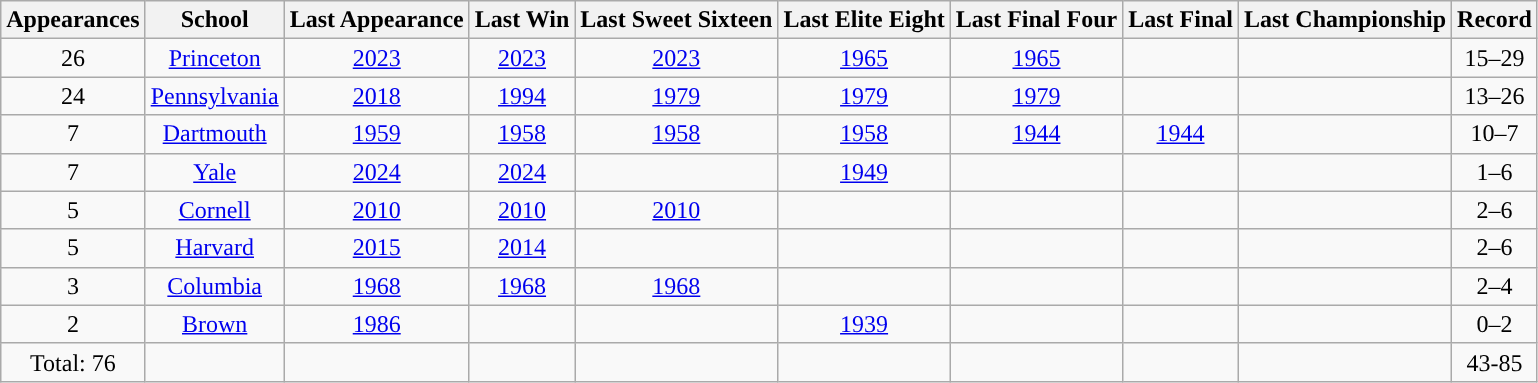<table class="wikitable sortable" style="text-align:center">
<tr>
<th width=px>Appearances</th>
<th width=px>School</th>
<th width=px>Last Appearance</th>
<th width=px>Last Win</th>
<th width=px>Last Sweet Sixteen</th>
<th width=px>Last Elite Eight</th>
<th width=px>Last Final Four</th>
<th width=px>Last Final</th>
<th width=px>Last Championship</th>
<th width=px>Record</th>
</tr>
<tr>
<td>26</td>
<td><a href='#'>Princeton</a></td>
<td><a href='#'>2023</a></td>
<td><a href='#'>2023</a></td>
<td><a href='#'>2023</a></td>
<td><a href='#'>1965</a></td>
<td><a href='#'>1965</a></td>
<td></td>
<td></td>
<td>15–29</td>
</tr>
<tr>
<td>24</td>
<td><a href='#'>Pennsylvania</a></td>
<td><a href='#'>2018</a></td>
<td><a href='#'>1994</a></td>
<td><a href='#'>1979</a></td>
<td><a href='#'>1979</a></td>
<td><a href='#'>1979</a></td>
<td></td>
<td></td>
<td>13–26</td>
</tr>
<tr>
<td>7</td>
<td><a href='#'>Dartmouth</a></td>
<td><a href='#'>1959</a></td>
<td><a href='#'>1958</a></td>
<td><a href='#'>1958</a></td>
<td><a href='#'>1958</a></td>
<td><a href='#'>1944</a></td>
<td><a href='#'>1944</a></td>
<td></td>
<td>10–7</td>
</tr>
<tr>
<td>7</td>
<td><a href='#'>Yale</a></td>
<td><a href='#'>2024</a></td>
<td><a href='#'>2024</a></td>
<td></td>
<td><a href='#'>1949</a></td>
<td></td>
<td></td>
<td></td>
<td>1–6</td>
</tr>
<tr>
<td>5</td>
<td><a href='#'>Cornell</a></td>
<td><a href='#'>2010</a></td>
<td><a href='#'>2010</a></td>
<td><a href='#'>2010</a></td>
<td></td>
<td></td>
<td></td>
<td></td>
<td>2–6</td>
</tr>
<tr>
<td>5</td>
<td><a href='#'>Harvard</a></td>
<td><a href='#'>2015</a></td>
<td><a href='#'>2014</a></td>
<td></td>
<td></td>
<td></td>
<td></td>
<td></td>
<td>2–6</td>
</tr>
<tr>
<td>3</td>
<td><a href='#'>Columbia</a></td>
<td><a href='#'>1968</a></td>
<td><a href='#'>1968</a></td>
<td><a href='#'>1968</a></td>
<td></td>
<td></td>
<td></td>
<td></td>
<td>2–4</td>
</tr>
<tr>
<td>2</td>
<td><a href='#'>Brown</a></td>
<td><a href='#'>1986</a></td>
<td></td>
<td></td>
<td><a href='#'>1939</a></td>
<td></td>
<td></td>
<td></td>
<td>0–2</td>
</tr>
<tr>
<td>Total: 76</td>
<td></td>
<td></td>
<td></td>
<td></td>
<td></td>
<td></td>
<td></td>
<td></td>
<td>43-85</td>
</tr>
</table>
